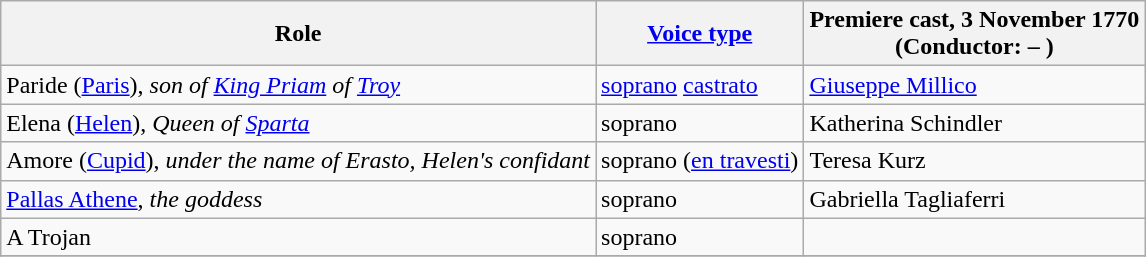<table class="wikitable">
<tr>
<th>Role</th>
<th><a href='#'>Voice type</a></th>
<th>Premiere cast, 3 November 1770<br>(Conductor: – )</th>
</tr>
<tr>
<td>Paride (<a href='#'>Paris</a>), <em>son of <a href='#'>King Priam</a> of <a href='#'>Troy</a></em></td>
<td><a href='#'>soprano</a> <a href='#'>castrato</a></td>
<td><a href='#'>Giuseppe Millico</a></td>
</tr>
<tr>
<td>Elena (<a href='#'>Helen</a>), <em>Queen of <a href='#'>Sparta</a></em></td>
<td>soprano</td>
<td>Katherina Schindler</td>
</tr>
<tr>
<td>Amore (<a href='#'>Cupid</a>), <em>under the name of Erasto, Helen's confidant</em></td>
<td>soprano (<a href='#'>en travesti</a>)</td>
<td>Teresa Kurz</td>
</tr>
<tr>
<td><a href='#'>Pallas Athene</a>, <em>the goddess</em></td>
<td>soprano</td>
<td>Gabriella Tagliaferri</td>
</tr>
<tr>
<td>A Trojan</td>
<td>soprano</td>
<td></td>
</tr>
<tr>
</tr>
</table>
